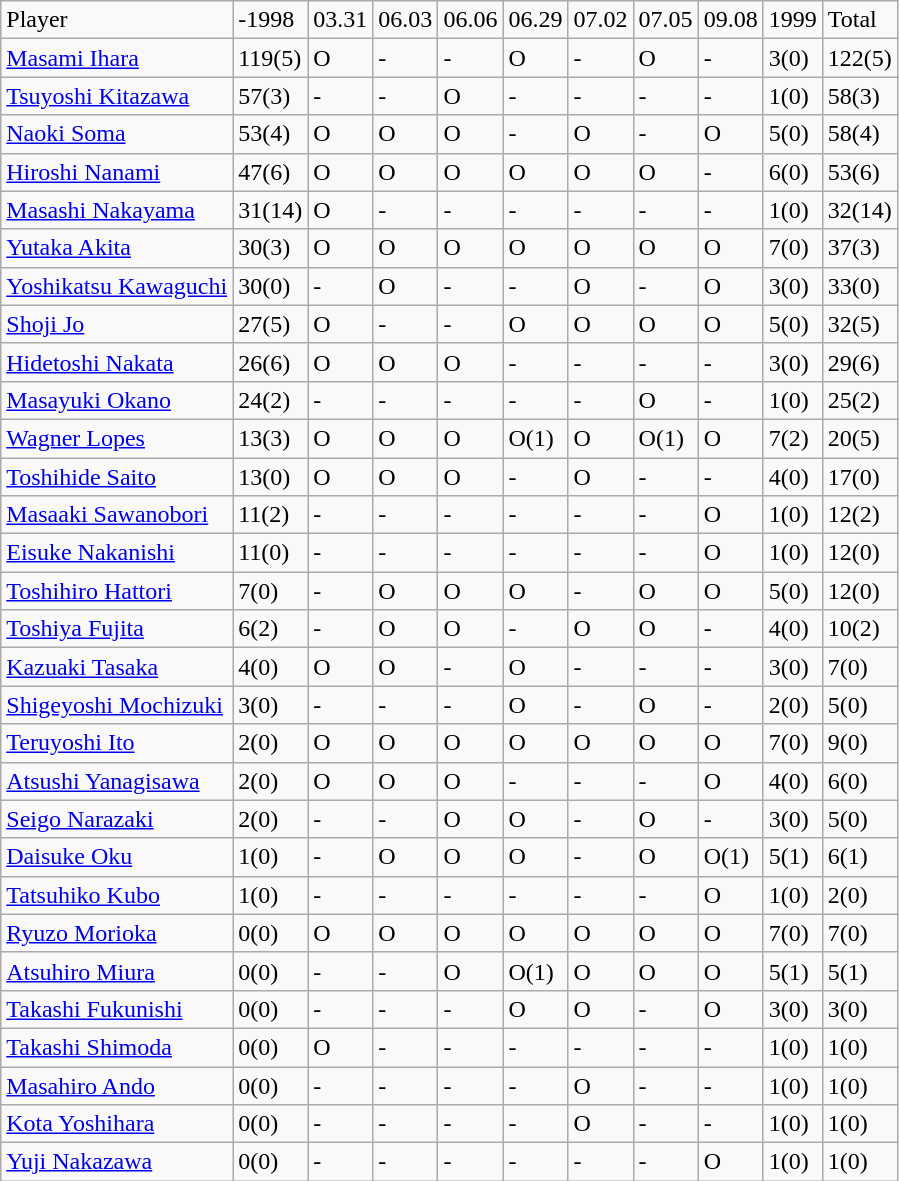<table class="wikitable" style="text-align:left;">
<tr>
<td>Player</td>
<td>-1998</td>
<td>03.31</td>
<td>06.03</td>
<td>06.06</td>
<td>06.29</td>
<td>07.02</td>
<td>07.05</td>
<td>09.08</td>
<td>1999</td>
<td>Total</td>
</tr>
<tr>
<td><a href='#'>Masami Ihara</a></td>
<td>119(5)</td>
<td>O</td>
<td>-</td>
<td>-</td>
<td>O</td>
<td>-</td>
<td>O</td>
<td>-</td>
<td>3(0)</td>
<td>122(5)</td>
</tr>
<tr>
<td><a href='#'>Tsuyoshi Kitazawa</a></td>
<td>57(3)</td>
<td>-</td>
<td>-</td>
<td>O</td>
<td>-</td>
<td>-</td>
<td>-</td>
<td>-</td>
<td>1(0)</td>
<td>58(3)</td>
</tr>
<tr>
<td><a href='#'>Naoki Soma</a></td>
<td>53(4)</td>
<td>O</td>
<td>O</td>
<td>O</td>
<td>-</td>
<td>O</td>
<td>-</td>
<td>O</td>
<td>5(0)</td>
<td>58(4)</td>
</tr>
<tr>
<td><a href='#'>Hiroshi Nanami</a></td>
<td>47(6)</td>
<td>O</td>
<td>O</td>
<td>O</td>
<td>O</td>
<td>O</td>
<td>O</td>
<td>-</td>
<td>6(0)</td>
<td>53(6)</td>
</tr>
<tr>
<td><a href='#'>Masashi Nakayama</a></td>
<td>31(14)</td>
<td>O</td>
<td>-</td>
<td>-</td>
<td>-</td>
<td>-</td>
<td>-</td>
<td>-</td>
<td>1(0)</td>
<td>32(14)</td>
</tr>
<tr>
<td><a href='#'>Yutaka Akita</a></td>
<td>30(3)</td>
<td>O</td>
<td>O</td>
<td>O</td>
<td>O</td>
<td>O</td>
<td>O</td>
<td>O</td>
<td>7(0)</td>
<td>37(3)</td>
</tr>
<tr>
<td><a href='#'>Yoshikatsu Kawaguchi</a></td>
<td>30(0)</td>
<td>-</td>
<td>O</td>
<td>-</td>
<td>-</td>
<td>O</td>
<td>-</td>
<td>O</td>
<td>3(0)</td>
<td>33(0)</td>
</tr>
<tr>
<td><a href='#'>Shoji Jo</a></td>
<td>27(5)</td>
<td>O</td>
<td>-</td>
<td>-</td>
<td>O</td>
<td>O</td>
<td>O</td>
<td>O</td>
<td>5(0)</td>
<td>32(5)</td>
</tr>
<tr>
<td><a href='#'>Hidetoshi Nakata</a></td>
<td>26(6)</td>
<td>O</td>
<td>O</td>
<td>O</td>
<td>-</td>
<td>-</td>
<td>-</td>
<td>-</td>
<td>3(0)</td>
<td>29(6)</td>
</tr>
<tr>
<td><a href='#'>Masayuki Okano</a></td>
<td>24(2)</td>
<td>-</td>
<td>-</td>
<td>-</td>
<td>-</td>
<td>-</td>
<td>O</td>
<td>-</td>
<td>1(0)</td>
<td>25(2)</td>
</tr>
<tr>
<td><a href='#'>Wagner Lopes</a></td>
<td>13(3)</td>
<td>O</td>
<td>O</td>
<td>O</td>
<td>O(1)</td>
<td>O</td>
<td>O(1)</td>
<td>O</td>
<td>7(2)</td>
<td>20(5)</td>
</tr>
<tr>
<td><a href='#'>Toshihide Saito</a></td>
<td>13(0)</td>
<td>O</td>
<td>O</td>
<td>O</td>
<td>-</td>
<td>O</td>
<td>-</td>
<td>-</td>
<td>4(0)</td>
<td>17(0)</td>
</tr>
<tr>
<td><a href='#'>Masaaki Sawanobori</a></td>
<td>11(2)</td>
<td>-</td>
<td>-</td>
<td>-</td>
<td>-</td>
<td>-</td>
<td>-</td>
<td>O</td>
<td>1(0)</td>
<td>12(2)</td>
</tr>
<tr>
<td><a href='#'>Eisuke Nakanishi</a></td>
<td>11(0)</td>
<td>-</td>
<td>-</td>
<td>-</td>
<td>-</td>
<td>-</td>
<td>-</td>
<td>O</td>
<td>1(0)</td>
<td>12(0)</td>
</tr>
<tr>
<td><a href='#'>Toshihiro Hattori</a></td>
<td>7(0)</td>
<td>-</td>
<td>O</td>
<td>O</td>
<td>O</td>
<td>-</td>
<td>O</td>
<td>O</td>
<td>5(0)</td>
<td>12(0)</td>
</tr>
<tr>
<td><a href='#'>Toshiya Fujita</a></td>
<td>6(2)</td>
<td>-</td>
<td>O</td>
<td>O</td>
<td>-</td>
<td>O</td>
<td>O</td>
<td>-</td>
<td>4(0)</td>
<td>10(2)</td>
</tr>
<tr>
<td><a href='#'>Kazuaki Tasaka</a></td>
<td>4(0)</td>
<td>O</td>
<td>O</td>
<td>-</td>
<td>O</td>
<td>-</td>
<td>-</td>
<td>-</td>
<td>3(0)</td>
<td>7(0)</td>
</tr>
<tr>
<td><a href='#'>Shigeyoshi Mochizuki</a></td>
<td>3(0)</td>
<td>-</td>
<td>-</td>
<td>-</td>
<td>O</td>
<td>-</td>
<td>O</td>
<td>-</td>
<td>2(0)</td>
<td>5(0)</td>
</tr>
<tr>
<td><a href='#'>Teruyoshi Ito</a></td>
<td>2(0)</td>
<td>O</td>
<td>O</td>
<td>O</td>
<td>O</td>
<td>O</td>
<td>O</td>
<td>O</td>
<td>7(0)</td>
<td>9(0)</td>
</tr>
<tr>
<td><a href='#'>Atsushi Yanagisawa</a></td>
<td>2(0)</td>
<td>O</td>
<td>O</td>
<td>O</td>
<td>-</td>
<td>-</td>
<td>-</td>
<td>O</td>
<td>4(0)</td>
<td>6(0)</td>
</tr>
<tr>
<td><a href='#'>Seigo Narazaki</a></td>
<td>2(0)</td>
<td>-</td>
<td>-</td>
<td>O</td>
<td>O</td>
<td>-</td>
<td>O</td>
<td>-</td>
<td>3(0)</td>
<td>5(0)</td>
</tr>
<tr>
<td><a href='#'>Daisuke Oku</a></td>
<td>1(0)</td>
<td>-</td>
<td>O</td>
<td>O</td>
<td>O</td>
<td>-</td>
<td>O</td>
<td>O(1)</td>
<td>5(1)</td>
<td>6(1)</td>
</tr>
<tr>
<td><a href='#'>Tatsuhiko Kubo</a></td>
<td>1(0)</td>
<td>-</td>
<td>-</td>
<td>-</td>
<td>-</td>
<td>-</td>
<td>-</td>
<td>O</td>
<td>1(0)</td>
<td>2(0)</td>
</tr>
<tr>
<td><a href='#'>Ryuzo Morioka</a></td>
<td>0(0)</td>
<td>O</td>
<td>O</td>
<td>O</td>
<td>O</td>
<td>O</td>
<td>O</td>
<td>O</td>
<td>7(0)</td>
<td>7(0)</td>
</tr>
<tr>
<td><a href='#'>Atsuhiro Miura</a></td>
<td>0(0)</td>
<td>-</td>
<td>-</td>
<td>O</td>
<td>O(1)</td>
<td>O</td>
<td>O</td>
<td>O</td>
<td>5(1)</td>
<td>5(1)</td>
</tr>
<tr>
<td><a href='#'>Takashi Fukunishi</a></td>
<td>0(0)</td>
<td>-</td>
<td>-</td>
<td>-</td>
<td>O</td>
<td>O</td>
<td>-</td>
<td>O</td>
<td>3(0)</td>
<td>3(0)</td>
</tr>
<tr>
<td><a href='#'>Takashi Shimoda</a></td>
<td>0(0)</td>
<td>O</td>
<td>-</td>
<td>-</td>
<td>-</td>
<td>-</td>
<td>-</td>
<td>-</td>
<td>1(0)</td>
<td>1(0)</td>
</tr>
<tr>
<td><a href='#'>Masahiro Ando</a></td>
<td>0(0)</td>
<td>-</td>
<td>-</td>
<td>-</td>
<td>-</td>
<td>O</td>
<td>-</td>
<td>-</td>
<td>1(0)</td>
<td>1(0)</td>
</tr>
<tr>
<td><a href='#'>Kota Yoshihara</a></td>
<td>0(0)</td>
<td>-</td>
<td>-</td>
<td>-</td>
<td>-</td>
<td>O</td>
<td>-</td>
<td>-</td>
<td>1(0)</td>
<td>1(0)</td>
</tr>
<tr>
<td><a href='#'>Yuji Nakazawa</a></td>
<td>0(0)</td>
<td>-</td>
<td>-</td>
<td>-</td>
<td>-</td>
<td>-</td>
<td>-</td>
<td>O</td>
<td>1(0)</td>
<td>1(0)</td>
</tr>
</table>
